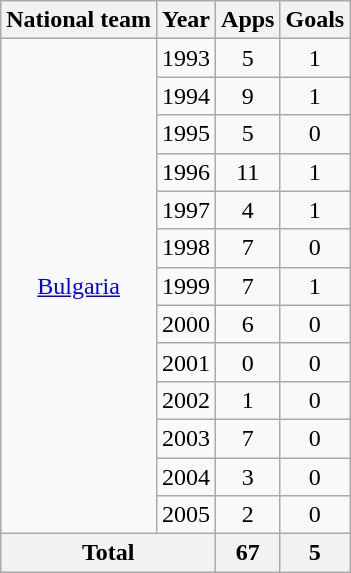<table class="wikitable" style="text-align:center">
<tr>
<th>National team</th>
<th>Year</th>
<th>Apps</th>
<th>Goals</th>
</tr>
<tr>
<td rowspan="13"><a href='#'>Bulgaria</a></td>
<td>1993</td>
<td>5</td>
<td>1</td>
</tr>
<tr>
<td>1994</td>
<td>9</td>
<td>1</td>
</tr>
<tr>
<td>1995</td>
<td>5</td>
<td>0</td>
</tr>
<tr>
<td>1996</td>
<td>11</td>
<td>1</td>
</tr>
<tr>
<td>1997</td>
<td>4</td>
<td>1</td>
</tr>
<tr>
<td>1998</td>
<td>7</td>
<td>0</td>
</tr>
<tr>
<td>1999</td>
<td>7</td>
<td>1</td>
</tr>
<tr>
<td>2000</td>
<td>6</td>
<td>0</td>
</tr>
<tr>
<td>2001</td>
<td>0</td>
<td>0</td>
</tr>
<tr>
<td>2002</td>
<td>1</td>
<td>0</td>
</tr>
<tr>
<td>2003</td>
<td>7</td>
<td>0</td>
</tr>
<tr>
<td>2004</td>
<td>3</td>
<td>0</td>
</tr>
<tr>
<td>2005</td>
<td>2</td>
<td>0</td>
</tr>
<tr>
<th colspan="2">Total</th>
<th>67</th>
<th>5</th>
</tr>
</table>
